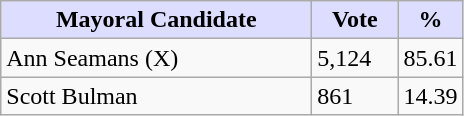<table class="wikitable">
<tr>
<th style="background:#ddf; width:200px;">Mayoral Candidate</th>
<th style="background:#ddf; width:50px;">Vote</th>
<th style="background:#ddf; width:30px;">%</th>
</tr>
<tr>
<td>Ann Seamans (X)</td>
<td>5,124</td>
<td>85.61</td>
</tr>
<tr>
<td>Scott Bulman</td>
<td>861</td>
<td>14.39</td>
</tr>
</table>
